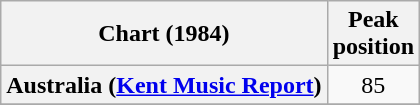<table class="wikitable sortable plainrowheaders">
<tr>
<th scope="col">Chart (1984)</th>
<th scope="col">Peak<br>position</th>
</tr>
<tr>
<th scope="row">Australia (<a href='#'>Kent Music Report</a>)</th>
<td style="text-align:center;">85</td>
</tr>
<tr>
</tr>
</table>
